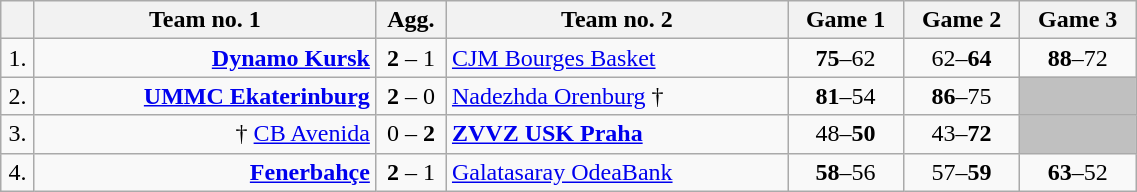<table class=wikitable style="text-align:center">
<tr>
<th width=15></th>
<th width=220>Team no. 1</th>
<th width=40>Agg.</th>
<th width=220>Team no. 2</th>
<th width=70>Game 1</th>
<th width=70>Game 2</th>
<th width=70>Game 3</th>
</tr>
<tr>
<td>1.</td>
<td align=right><strong><a href='#'>Dynamo Kursk</a></strong> </td>
<td><strong>2</strong> – 1</td>
<td align=left> <a href='#'>CJM Bourges Basket</a></td>
<td><strong>75</strong>–62</td>
<td>62–<strong>64</strong></td>
<td><strong>88</strong>–72</td>
</tr>
<tr>
<td>2.</td>
<td align=right><strong><a href='#'>UMMC Ekaterinburg</a></strong> </td>
<td><strong>2</strong> – 0</td>
<td align=left> <a href='#'>Nadezhda Orenburg</a> †</td>
<td><strong>81</strong>–54</td>
<td><strong>86</strong>–75</td>
<td bgcolor=#C0C0C0></td>
</tr>
<tr>
<td>3.</td>
<td align=right>† <a href='#'>CB Avenida</a> </td>
<td>0 – <strong>2</strong></td>
<td align=left> <strong><a href='#'>ZVVZ USK Praha</a></strong></td>
<td>48–<strong>50</strong></td>
<td>43–<strong>72</strong></td>
<td bgcolor=#C0C0C0></td>
</tr>
<tr>
<td>4.</td>
<td align=right><strong><a href='#'>Fenerbahçe</a></strong> </td>
<td><strong>2</strong> – 1</td>
<td align=left> <a href='#'>Galatasaray OdeaBank</a></td>
<td><strong>58</strong>–56</td>
<td>57–<strong>59</strong></td>
<td><strong>63</strong>–52</td>
</tr>
</table>
